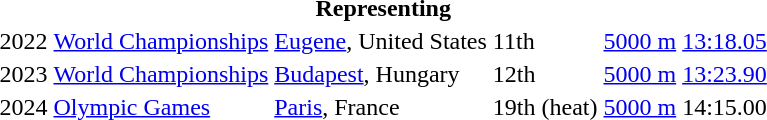<table>
<tr>
<th colspan="6">Representing </th>
</tr>
<tr>
<td>2022</td>
<td><a href='#'>World Championships</a></td>
<td><a href='#'>Eugene</a>, United States</td>
<td>11th</td>
<td><a href='#'>5000 m</a></td>
<td><a href='#'>13:18.05</a></td>
</tr>
<tr>
<td>2023</td>
<td><a href='#'>World Championships</a></td>
<td><a href='#'>Budapest</a>, Hungary</td>
<td>12th</td>
<td><a href='#'>5000 m</a></td>
<td><a href='#'>13:23.90</a></td>
</tr>
<tr>
<td>2024</td>
<td><a href='#'>Olympic Games</a></td>
<td><a href='#'>Paris</a>, France</td>
<td>19th (heat)</td>
<td><a href='#'>5000 m</a></td>
<td>14:15.00</td>
</tr>
</table>
